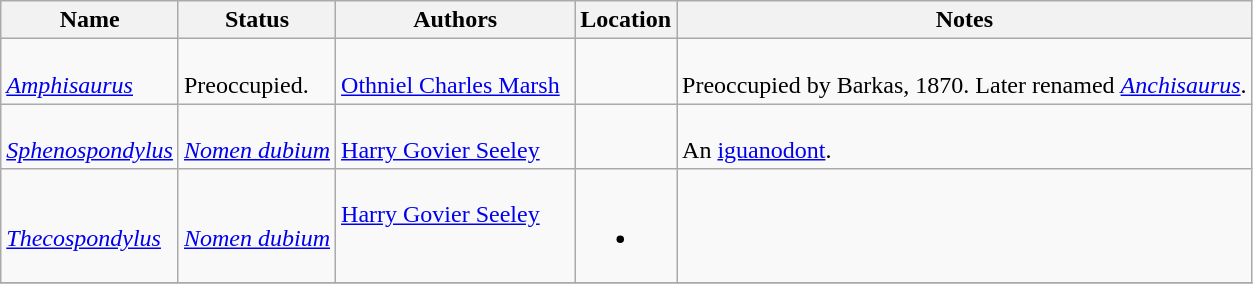<table class="wikitable sortable">
<tr>
<th>Name</th>
<th>Status</th>
<th colspan="2">Authors</th>
<th>Location</th>
<th>Notes</th>
</tr>
<tr>
<td><br><em><a href='#'>Amphisaurus</a></em></td>
<td><br>Preoccupied.</td>
<td style="border-right:0px" valign="top"><br><a href='#'>Othniel Charles Marsh</a></td>
<td style="border-left:0px" valign="top"></td>
<td></td>
<td><br>Preoccupied by Barkas, 1870. Later renamed <em><a href='#'>Anchisaurus</a></em>.</td>
</tr>
<tr>
<td><br><em><a href='#'>Sphenospondylus</a></em></td>
<td><br><em><a href='#'>Nomen dubium</a></em></td>
<td style="border-right:0px" valign="top"><br><a href='#'>Harry Govier Seeley</a></td>
<td style="border-left:0px" valign="top"></td>
<td></td>
<td><br>An <a href='#'>iguanodont</a>.</td>
</tr>
<tr>
<td><br><em><a href='#'>Thecospondylus</a></em></td>
<td><br><em><a href='#'>Nomen dubium</a></em></td>
<td style="border-right:0px" valign="top"><br><a href='#'>Harry Govier Seeley</a></td>
<td style="border-left:0px" valign="top"></td>
<td><br><ul><li></li></ul></td>
<td></td>
</tr>
<tr>
</tr>
</table>
